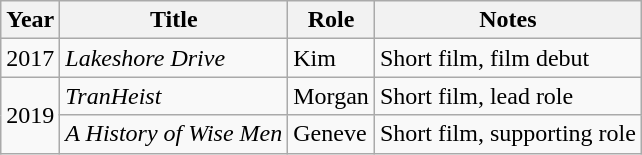<table class="wikitable sortable">
<tr>
<th>Year</th>
<th>Title</th>
<th>Role</th>
<th class="unsortable">Notes</th>
</tr>
<tr>
<td>2017</td>
<td><em>Lakeshore Drive</em></td>
<td>Kim</td>
<td>Short film, film debut</td>
</tr>
<tr>
<td rowspan=2>2019</td>
<td><em>TranHeist</em></td>
<td>Morgan</td>
<td>Short film, lead role</td>
</tr>
<tr>
<td><em>A History of Wise Men</em></td>
<td>Geneve</td>
<td>Short film, supporting role</td>
</tr>
</table>
